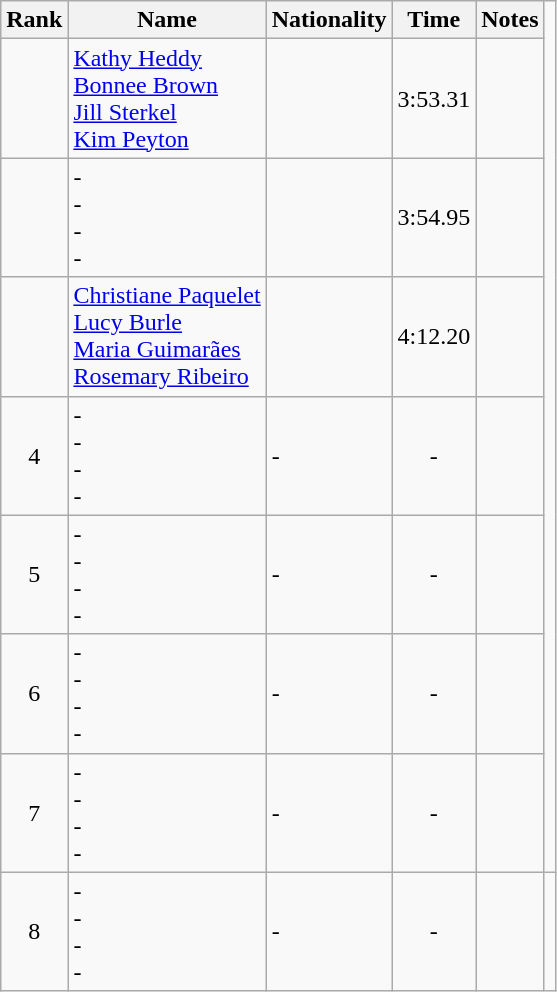<table class="wikitable sortable" style="text-align:center">
<tr>
<th>Rank</th>
<th>Name</th>
<th>Nationality</th>
<th>Time</th>
<th>Notes</th>
</tr>
<tr>
<td></td>
<td align=left><a href='#'>Kathy Heddy</a> <br> <a href='#'>Bonnee Brown</a> <br> <a href='#'>Jill Sterkel</a> <br> <a href='#'>Kim Peyton</a></td>
<td align=left></td>
<td>3:53.31</td>
<td></td>
</tr>
<tr>
<td></td>
<td align=left>- <br> - <br> - <br> -</td>
<td align=left></td>
<td>3:54.95</td>
<td></td>
</tr>
<tr>
<td></td>
<td align=left><a href='#'>Christiane Paquelet</a> <br> <a href='#'>Lucy Burle</a> <br> <a href='#'>Maria Guimarães</a> <br> <a href='#'>Rosemary Ribeiro</a></td>
<td align=left></td>
<td>4:12.20</td>
<td></td>
</tr>
<tr>
<td>4</td>
<td align=left>- <br> - <br> - <br> -</td>
<td align=left>-</td>
<td>-</td>
<td></td>
</tr>
<tr>
<td>5</td>
<td align=left>- <br> - <br> - <br> -</td>
<td align=left>-</td>
<td>-</td>
<td></td>
</tr>
<tr>
<td>6</td>
<td align=left>- <br> - <br> - <br> -</td>
<td align=left>-</td>
<td>-</td>
<td></td>
</tr>
<tr>
<td>7</td>
<td align=left>- <br> - <br> - <br> -</td>
<td align=left>-</td>
<td>-</td>
<td></td>
</tr>
<tr>
<td>8</td>
<td align=left>- <br> - <br> - <br> -</td>
<td align=left>-</td>
<td>-</td>
<td></td>
<td></td>
</tr>
</table>
